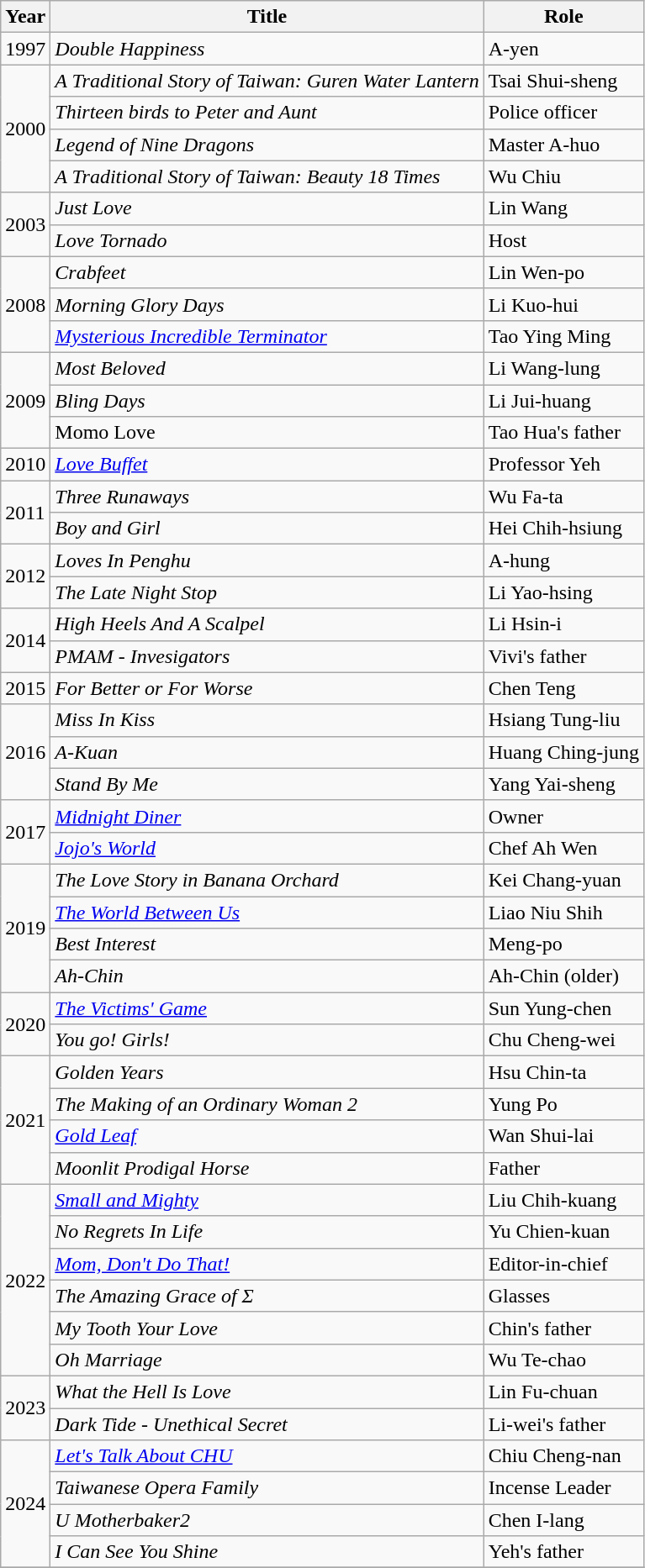<table class="wikitable">
<tr>
<th>Year</th>
<th>Title</th>
<th>Role</th>
</tr>
<tr>
<td>1997</td>
<td><em>Double Happiness</em></td>
<td>A-yen</td>
</tr>
<tr>
<td rowspan="4">2000</td>
<td><em>A Traditional Story of Taiwan: Guren Water Lantern</em></td>
<td>Tsai Shui-sheng</td>
</tr>
<tr>
<td><em>Thirteen birds to Peter and Aunt</em></td>
<td>Police officer</td>
</tr>
<tr>
<td><em>Legend of Nine Dragons</em></td>
<td>Master A-huo</td>
</tr>
<tr>
<td><em>A Traditional Story of Taiwan: Beauty 18 Times</em></td>
<td>Wu Chiu</td>
</tr>
<tr>
<td rowspan="2">2003</td>
<td><em>Just Love</em></td>
<td>Lin Wang</td>
</tr>
<tr>
<td><em>Love Tornado</em></td>
<td>Host</td>
</tr>
<tr>
<td rowspan="3">2008</td>
<td><em>Crabfeet</em></td>
<td>Lin Wen-po</td>
</tr>
<tr>
<td><em>Morning Glory Days</em></td>
<td>Li Kuo-hui</td>
</tr>
<tr>
<td><em><a href='#'>Mysterious Incredible Terminator</a></em></td>
<td>Tao Ying Ming</td>
</tr>
<tr>
<td rowspan="3">2009</td>
<td><em>Most Beloved</em></td>
<td>Li Wang-lung</td>
</tr>
<tr>
<td><em>Bling Days</em></td>
<td>Li Jui-huang</td>
</tr>
<tr>
<td>Momo Love</td>
<td>Tao Hua's father</td>
</tr>
<tr>
<td>2010</td>
<td><em><a href='#'>Love Buffet</a></em></td>
<td>Professor Yeh</td>
</tr>
<tr>
<td rowspan="2">2011</td>
<td><em>Three Runaways</em></td>
<td>Wu Fa-ta</td>
</tr>
<tr>
<td><em>Boy and Girl</em></td>
<td>Hei Chih-hsiung</td>
</tr>
<tr>
<td rowspan="2">2012</td>
<td><em>Loves In Penghu</em></td>
<td>A-hung</td>
</tr>
<tr>
<td><em>The Late Night Stop</em></td>
<td>Li Yao-hsing</td>
</tr>
<tr>
<td rowspan="2">2014</td>
<td><em>High Heels And A Scalpel</em></td>
<td>Li Hsin-i</td>
</tr>
<tr>
<td><em>PMAM - Invesigators</em></td>
<td>Vivi's father</td>
</tr>
<tr>
<td>2015</td>
<td><em>For Better or For Worse</em></td>
<td>Chen Teng</td>
</tr>
<tr>
<td rowspan="3">2016</td>
<td><em>Miss In Kiss</em></td>
<td>Hsiang Tung-liu</td>
</tr>
<tr>
<td><em>A-Kuan</em></td>
<td>Huang Ching-jung</td>
</tr>
<tr>
<td><em>Stand By Me</em></td>
<td>Yang Yai-sheng</td>
</tr>
<tr>
<td rowspan="2">2017</td>
<td><em><a href='#'>Midnight Diner</a></em></td>
<td>Owner</td>
</tr>
<tr>
<td><em><a href='#'>Jojo's World</a></em></td>
<td>Chef Ah Wen</td>
</tr>
<tr>
<td rowspan="4">2019</td>
<td><em>The Love Story in Banana Orchard</em></td>
<td>Kei Chang-yuan</td>
</tr>
<tr>
<td><em><a href='#'>The World Between Us</a></em></td>
<td>Liao Niu Shih</td>
</tr>
<tr>
<td><em>Best Interest</em></td>
<td>Meng-po</td>
</tr>
<tr>
<td><em>Ah-Chin</em></td>
<td>Ah-Chin (older)</td>
</tr>
<tr>
<td rowspan="2">2020</td>
<td><em><a href='#'>The Victims' Game</a></em></td>
<td>Sun Yung-chen</td>
</tr>
<tr>
<td><em>You go! Girls!</em></td>
<td>Chu Cheng-wei</td>
</tr>
<tr>
<td rowspan="4">2021</td>
<td><em>Golden Years</em></td>
<td>Hsu Chin-ta</td>
</tr>
<tr>
<td><em>The Making of an Ordinary Woman 2</em></td>
<td>Yung Po</td>
</tr>
<tr>
<td><a href='#'><em>Gold Leaf</em></a></td>
<td>Wan Shui-lai</td>
</tr>
<tr>
<td><em>Moonlit Prodigal Horse</em></td>
<td>Father</td>
</tr>
<tr>
<td rowspan="6">2022</td>
<td><em><a href='#'>Small and Mighty</a></em></td>
<td>Liu Chih-kuang</td>
</tr>
<tr>
<td><em>No Regrets In Life</em></td>
<td>Yu Chien-kuan</td>
</tr>
<tr>
<td><em><a href='#'>Mom, Don't Do That!</a></em></td>
<td>Editor-in-chief</td>
</tr>
<tr>
<td><em>The Amazing Grace of Σ</em></td>
<td>Glasses</td>
</tr>
<tr>
<td><em>My Tooth Your Love</em></td>
<td>Chin's father</td>
</tr>
<tr>
<td><em>Oh Marriage</em></td>
<td>Wu Te-chao</td>
</tr>
<tr>
<td rowspan="2">2023</td>
<td><em>What the Hell Is Love</em></td>
<td>Lin Fu-chuan</td>
</tr>
<tr>
<td><em>Dark Tide - Unethical Secret</em></td>
<td>Li-wei's father</td>
</tr>
<tr>
<td rowspan="4">2024</td>
<td><em><a href='#'>Let's Talk About CHU</a></em></td>
<td>Chiu Cheng-nan</td>
</tr>
<tr>
<td><em>Taiwanese Opera Family</em></td>
<td>Incense Leader</td>
</tr>
<tr>
<td><em>U Motherbaker2</em></td>
<td>Chen I-lang</td>
</tr>
<tr>
<td><em>I Can See You Shine</em></td>
<td>Yeh's father</td>
</tr>
<tr>
</tr>
</table>
